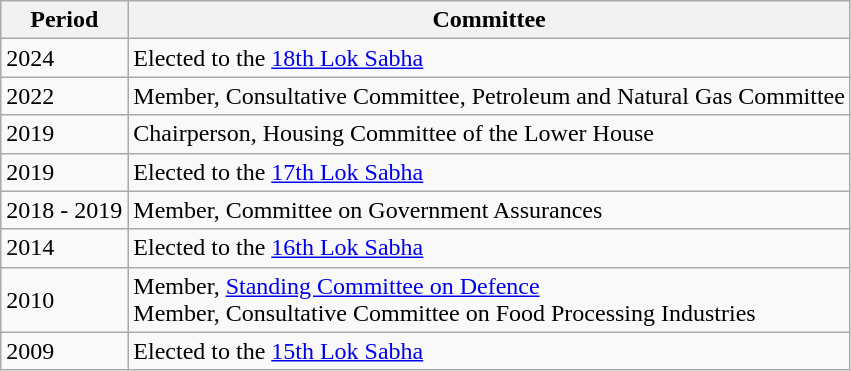<table class="wikitable">
<tr>
<th>Period</th>
<th>Committee</th>
</tr>
<tr>
<td>2024</td>
<td>Elected to the <a href='#'>18th Lok Sabha</a></td>
</tr>
<tr>
<td>2022</td>
<td>Member, Consultative Committee, Petroleum and Natural Gas Committee</td>
</tr>
<tr>
<td>2019</td>
<td>Chairperson, Housing Committee of the Lower House</td>
</tr>
<tr>
<td>2019</td>
<td>Elected to the <a href='#'>17th Lok Sabha</a></td>
</tr>
<tr>
<td>2018 - 2019</td>
<td>Member, Committee on Government Assurances</td>
</tr>
<tr>
<td>2014</td>
<td>Elected to the <a href='#'>16th Lok Sabha</a></td>
</tr>
<tr>
<td>2010</td>
<td>Member, <a href='#'>Standing Committee on Defence</a><br>Member, Consultative Committee on Food Processing Industries</td>
</tr>
<tr>
<td>2009</td>
<td>Elected to the <a href='#'>15th Lok Sabha</a></td>
</tr>
</table>
